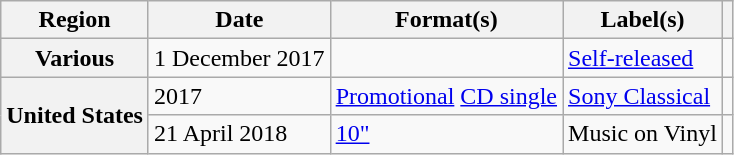<table class="wikitable plainrowheaders">
<tr>
<th scope="col">Region</th>
<th scope="col">Date</th>
<th scope="col">Format(s)</th>
<th scope="col">Label(s)</th>
<th scope="col"></th>
</tr>
<tr>
<th scope="row">Various</th>
<td>1 December 2017</td>
<td></td>
<td><a href='#'>Self-released</a></td>
<td style="text-align:center;"></td>
</tr>
<tr>
<th scope="row" rowspan="2">United States</th>
<td>2017</td>
<td><a href='#'>Promotional</a> <a href='#'>CD single</a></td>
<td><a href='#'>Sony Classical</a></td>
<td style="text-align:center;"></td>
</tr>
<tr>
<td>21 April 2018</td>
<td><a href='#'>10"</a></td>
<td>Music on Vinyl</td>
<td style="text-align:center;"></td>
</tr>
</table>
